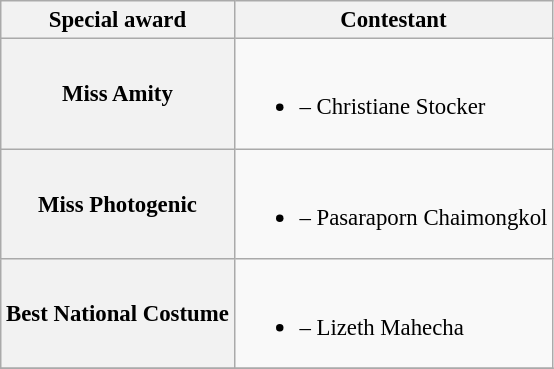<table class="wikitable unsortable" style="font-size: 95%;">
<tr>
<th>Special award</th>
<th>Contestant</th>
</tr>
<tr>
<th>Miss Amity</th>
<td><br><ul><li><strong></strong> – Christiane Stocker</li></ul></td>
</tr>
<tr>
<th>Miss Photogenic</th>
<td><br><ul><li><strong></strong> – Pasaraporn Chaimongkol</li></ul></td>
</tr>
<tr>
<th>Best National Costume</th>
<td><br><ul><li><strong></strong> – Lizeth Mahecha</li></ul></td>
</tr>
<tr>
</tr>
</table>
